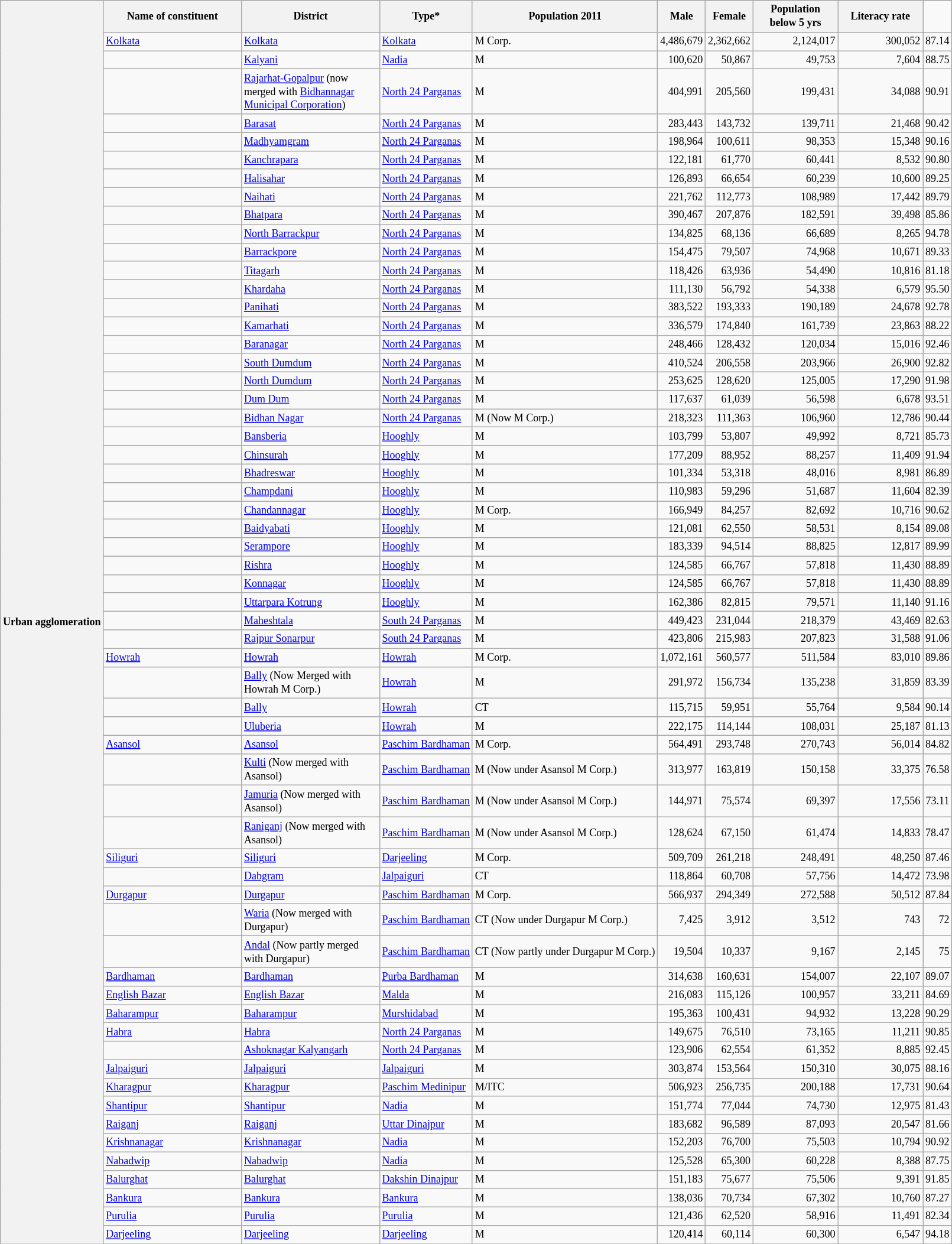<table class="sortable wikitable" style="text-align:center; font-size: 9pt">
<tr>
<th rowspan="150" rowspan="1">Urban agglomeration</th>
<th width="150" rowspan="1">Name of constituent</th>
<th width="150" rowspan="1">District</th>
<th rowspan="1">Type*</th>
<th rowspan="1">Population 2011</th>
<th rowspan="1">Male</th>
<th rowspan="1">Female</th>
<th width="90" rowspan="1">Population<br> below 5 yrs</th>
<th width="90" rowspan="1">Literacy rate</th>
</tr>
<tr>
<td align="left"><a href='#'>Kolkata</a></td>
<td align="left"><a href='#'>Kolkata</a></td>
<td align="left"><a href='#'>Kolkata</a></td>
<td align="left">M Corp.</td>
<td align="right">4,486,679</td>
<td align="right">2,362,662</td>
<td align="right">2,124,017</td>
<td align="right">300,052</td>
<td align="right">87.14</td>
</tr>
<tr>
<td align="left"></td>
<td align="left"><a href='#'>Kalyani</a></td>
<td align="left"><a href='#'>Nadia</a></td>
<td align="left">M</td>
<td align="right">100,620</td>
<td align="right">50,867</td>
<td align="right">49,753</td>
<td align="right">7,604</td>
<td align="right">88.75</td>
</tr>
<tr>
<td align="left"></td>
<td align="left"><a href='#'>Rajarhat-Gopalpur</a> (now merged with <a href='#'>Bidhannagar Municipal Corporation</a>)</td>
<td align="left"><a href='#'>North 24 Parganas</a></td>
<td align="left">M</td>
<td align="right">404,991</td>
<td align="right">205,560</td>
<td align="right">199,431</td>
<td align="right">34,088</td>
<td align="right">90.91</td>
</tr>
<tr>
<td align="left"></td>
<td align="left"><a href='#'>Barasat</a></td>
<td align="left"><a href='#'>North 24 Parganas</a></td>
<td align="left">M</td>
<td align="right">283,443</td>
<td align="right">143,732</td>
<td align="right">139,711</td>
<td align="right">21,468</td>
<td align="right">90.42</td>
</tr>
<tr>
<td align="left"></td>
<td align="left"><a href='#'>Madhyamgram</a></td>
<td align="left"><a href='#'>North 24 Parganas</a></td>
<td align="left">M</td>
<td align="right">198,964</td>
<td align="right">100,611</td>
<td align="right">98,353</td>
<td align="right">15,348</td>
<td align="right">90.16</td>
</tr>
<tr>
<td align="left"></td>
<td align="left"><a href='#'>Kanchrapara</a></td>
<td align="left"><a href='#'>North 24 Parganas</a></td>
<td align="left">M</td>
<td align="right">122,181</td>
<td align="right">61,770</td>
<td align="right">60,441</td>
<td align="right">8,532</td>
<td align="right">90.80</td>
</tr>
<tr>
<td align="left"></td>
<td align="left"><a href='#'>Halisahar</a></td>
<td align="left"><a href='#'>North 24 Parganas</a></td>
<td align="left">M</td>
<td align="right">126,893</td>
<td align="right">66,654</td>
<td align="right">60,239</td>
<td align="right">10,600</td>
<td align="right">89.25</td>
</tr>
<tr>
<td align="left"></td>
<td align="left"><a href='#'>Naihati</a></td>
<td align="left"><a href='#'>North 24 Parganas</a></td>
<td align="left">M</td>
<td align="right">221,762</td>
<td align="right">112,773</td>
<td align="right">108,989</td>
<td align="right">17,442</td>
<td align="right">89.79</td>
</tr>
<tr>
<td align="left"></td>
<td align="left"><a href='#'>Bhatpara</a></td>
<td align="left"><a href='#'>North 24 Parganas</a></td>
<td align="left">M</td>
<td align="right">390,467</td>
<td align="right">207,876</td>
<td align="right">182,591</td>
<td align="right">39,498</td>
<td align="right">85.86</td>
</tr>
<tr>
<td align="left"></td>
<td align="left"><a href='#'>North Barrackpur</a></td>
<td align="left"><a href='#'>North 24 Parganas</a></td>
<td align="left">M</td>
<td align="right">134,825</td>
<td align="right">68,136</td>
<td align="right">66,689</td>
<td align="right">8,265</td>
<td align="right">94.78</td>
</tr>
<tr>
<td align="left"></td>
<td align="left"><a href='#'>Barrackpore</a></td>
<td align="left"><a href='#'>North 24 Parganas</a></td>
<td align="left">M</td>
<td align="right">154,475</td>
<td align="right">79,507</td>
<td align="right">74,968</td>
<td align="right">10,671</td>
<td align="right">89.33</td>
</tr>
<tr>
<td align="left"></td>
<td align="left"><a href='#'>Titagarh</a></td>
<td align="left"><a href='#'>North 24 Parganas</a></td>
<td align="left">M</td>
<td align="right">118,426</td>
<td align="right">63,936</td>
<td align="right">54,490</td>
<td align="right">10,816</td>
<td align="right">81.18</td>
</tr>
<tr>
<td align="left"></td>
<td align="left"><a href='#'>Khardaha</a></td>
<td align="left"><a href='#'>North 24 Parganas</a></td>
<td align="left">M</td>
<td align="right">111,130</td>
<td align="right">56,792</td>
<td align="right">54,338</td>
<td align="right">6,579</td>
<td align="right">95.50</td>
</tr>
<tr>
<td align="left"></td>
<td align="left"><a href='#'>Panihati</a></td>
<td align="left"><a href='#'>North 24 Parganas</a></td>
<td align="left">M</td>
<td align="right">383,522</td>
<td align="right">193,333</td>
<td align="right">190,189</td>
<td align="right">24,678</td>
<td align="right">92.78</td>
</tr>
<tr>
<td align="left"></td>
<td align="left"><a href='#'>Kamarhati</a></td>
<td align="left"><a href='#'>North 24 Parganas</a></td>
<td align="left">M</td>
<td align="right">336,579</td>
<td align="right">174,840</td>
<td align="right">161,739</td>
<td align="right">23,863</td>
<td align="right">88.22</td>
</tr>
<tr>
<td align="left"></td>
<td align="left"><a href='#'>Baranagar</a></td>
<td align="left"><a href='#'>North 24 Parganas</a></td>
<td align="left">M</td>
<td align="right">248,466</td>
<td align="right">128,432</td>
<td align="right">120,034</td>
<td align="right">15,016</td>
<td align="right">92.46</td>
</tr>
<tr>
<td align="left"></td>
<td align="left"><a href='#'>South Dumdum</a></td>
<td align="left"><a href='#'>North 24 Parganas</a></td>
<td align="left">M</td>
<td align="right">410,524</td>
<td align="right">206,558</td>
<td align="right">203,966</td>
<td align="right">26,900</td>
<td align="right">92.82</td>
</tr>
<tr>
<td align="left"></td>
<td align="left"><a href='#'>North Dumdum</a></td>
<td align="left"><a href='#'>North 24 Parganas</a></td>
<td align="left">M</td>
<td align="right">253,625</td>
<td align="right">128,620</td>
<td align="right">125,005</td>
<td align="right">17,290</td>
<td align="right">91.98</td>
</tr>
<tr>
<td align="left"></td>
<td align="left"><a href='#'>Dum Dum</a></td>
<td align="left"><a href='#'>North 24 Parganas</a></td>
<td align="left">M</td>
<td align="right">117,637</td>
<td align="right">61,039</td>
<td align="right">56,598</td>
<td align="right">6,678</td>
<td align="right">93.51</td>
</tr>
<tr>
<td align="left"></td>
<td align="left"><a href='#'>Bidhan Nagar</a></td>
<td align="left"><a href='#'>North 24 Parganas</a></td>
<td align="left">M (Now M Corp.)</td>
<td align="right">218,323</td>
<td align="right">111,363</td>
<td align="right">106,960</td>
<td align="right">12,786</td>
<td align="right">90.44</td>
</tr>
<tr>
<td align="left"></td>
<td align="left"><a href='#'>Bansberia</a></td>
<td align="left"><a href='#'>Hooghly</a></td>
<td align="left">M</td>
<td align="right">103,799</td>
<td align="right">53,807</td>
<td align="right">49,992</td>
<td align="right">8,721</td>
<td align="right">85.73</td>
</tr>
<tr>
<td align="left"></td>
<td align="left"><a href='#'>Chinsurah</a></td>
<td align="left"><a href='#'>Hooghly</a></td>
<td align="left">M</td>
<td align="right">177,209</td>
<td align="right">88,952</td>
<td align="right">88,257</td>
<td align="right">11,409</td>
<td align="right">91.94</td>
</tr>
<tr>
<td align="left"></td>
<td align="left"><a href='#'>Bhadreswar</a></td>
<td align="left"><a href='#'>Hooghly</a></td>
<td align="left">M</td>
<td align="right">101,334</td>
<td align="right">53,318</td>
<td align="right">48,016</td>
<td align="right">8,981</td>
<td align="right">86.89</td>
</tr>
<tr>
<td align="left"></td>
<td align="left"><a href='#'>Champdani</a></td>
<td align="left"><a href='#'>Hooghly</a></td>
<td align="left">M</td>
<td align="right">110,983</td>
<td align="right">59,296</td>
<td align="right">51,687</td>
<td align="right">11,604</td>
<td align="right">82.39</td>
</tr>
<tr>
<td align="left"></td>
<td align="left"><a href='#'>Chandannagar</a></td>
<td align="left"><a href='#'>Hooghly</a></td>
<td align="left">M Corp.</td>
<td align="right">166,949</td>
<td align="right">84,257</td>
<td align="right">82,692</td>
<td align="right">10,716</td>
<td align="right">90.62</td>
</tr>
<tr>
<td align="left"></td>
<td align="left"><a href='#'>Baidyabati</a></td>
<td align="left"><a href='#'>Hooghly</a></td>
<td align="left">M</td>
<td align="right">121,081</td>
<td align="right">62,550</td>
<td align="right">58,531</td>
<td align="right">8,154</td>
<td align="right">89.08</td>
</tr>
<tr>
<td align="left"></td>
<td align="left"><a href='#'>Serampore</a></td>
<td align="left"><a href='#'>Hooghly</a></td>
<td align="left">M</td>
<td align="right">183,339</td>
<td align="right">94,514</td>
<td align="right">88,825</td>
<td align="right">12,817</td>
<td align="right">89.99</td>
</tr>
<tr>
<td align="left"></td>
<td align="left"><a href='#'>Rishra</a></td>
<td align="left"><a href='#'>Hooghly</a></td>
<td align="left">M</td>
<td align="right">124,585</td>
<td align="right">66,767</td>
<td align="right">57,818</td>
<td align="right">11,430</td>
<td align="right">88.89</td>
</tr>
<tr>
<td align="left"></td>
<td align="left"><a href='#'>Konnagar</a></td>
<td align="left"><a href='#'>Hooghly</a></td>
<td align="left">M</td>
<td align="right">124,585</td>
<td align="right">66,767</td>
<td align="right">57,818</td>
<td align="right">11,430</td>
<td align="right">88.89</td>
</tr>
<tr>
<td align="left"></td>
<td align="left"><a href='#'>Uttarpara Kotrung</a></td>
<td align="left"><a href='#'>Hooghly</a></td>
<td align="left">M</td>
<td align="right">162,386</td>
<td align="right">82,815</td>
<td align="right">79,571</td>
<td align="right">11,140</td>
<td align="right">91.16</td>
</tr>
<tr>
<td align="left"></td>
<td align="left"><a href='#'>Maheshtala</a></td>
<td align="left"><a href='#'>South 24 Parganas</a></td>
<td align="left">M</td>
<td align="right">449,423</td>
<td align="right">231,044</td>
<td align="right">218,379</td>
<td align="right">43,469</td>
<td align="right">82.63</td>
</tr>
<tr>
<td align="left"></td>
<td align="left"><a href='#'>Rajpur Sonarpur</a></td>
<td align="left"><a href='#'>South 24 Parganas</a></td>
<td align="left">M</td>
<td align="right">423,806</td>
<td align="right">215,983</td>
<td align="right">207,823</td>
<td align="right">31,588</td>
<td align="right">91.06</td>
</tr>
<tr>
<td align="left"><a href='#'>Howrah</a></td>
<td align="left"><a href='#'>Howrah</a></td>
<td align="left"><a href='#'>Howrah</a></td>
<td align="left">M Corp.</td>
<td align="right">1,072,161</td>
<td align="right">560,577</td>
<td align="right">511,584</td>
<td align="right">83,010</td>
<td align="right">89.86</td>
</tr>
<tr>
<td align="left"></td>
<td align="left"><a href='#'>Bally</a> (Now Merged with Howrah M Corp.)</td>
<td align="left"><a href='#'>Howrah</a></td>
<td align="left">M</td>
<td align="right">291,972</td>
<td align="right">156,734</td>
<td align="right">135,238</td>
<td align="right">31,859</td>
<td align="right">83.39</td>
</tr>
<tr>
<td align="left"></td>
<td align="left"><a href='#'>Bally</a></td>
<td align="left"><a href='#'>Howrah</a></td>
<td align="left">CT</td>
<td align="right">115,715</td>
<td align="right">59,951</td>
<td align="right">55,764</td>
<td align="right">9,584</td>
<td align="right">90.14</td>
</tr>
<tr>
<td align="left"></td>
<td align="left"><a href='#'>Uluberia</a></td>
<td align="left"><a href='#'>Howrah</a></td>
<td align="left">M</td>
<td align="right">222,175</td>
<td align="right">114,144</td>
<td align="right">108,031</td>
<td align="right">25,187</td>
<td align="right">81.13</td>
</tr>
<tr>
<td align="left"><a href='#'>Asansol</a></td>
<td align="left"><a href='#'>Asansol</a></td>
<td align="left"><a href='#'>Paschim Bardhaman</a></td>
<td align="left">M Corp.</td>
<td align="right">564,491</td>
<td align="right">293,748</td>
<td align="right">270,743</td>
<td align="right">56,014</td>
<td align="right">84.82</td>
</tr>
<tr>
<td align="left"></td>
<td align="left"><a href='#'>Kulti</a> (Now merged with Asansol)</td>
<td align="left"><a href='#'>Paschim Bardhaman</a></td>
<td align="left">M (Now under Asansol M Corp.)</td>
<td align="right">313,977</td>
<td align="right">163,819</td>
<td align="right">150,158</td>
<td align="right">33,375</td>
<td align="right">76.58</td>
</tr>
<tr>
<td align="left"></td>
<td align="left"><a href='#'>Jamuria</a> (Now merged with Asansol)</td>
<td align="left"><a href='#'>Paschim Bardhaman</a></td>
<td align="left">M (Now under Asansol M Corp.)</td>
<td align="right">144,971</td>
<td align="right">75,574</td>
<td align="right">69,397</td>
<td align="right">17,556</td>
<td align="right">73.11</td>
</tr>
<tr>
<td align="left"></td>
<td align="left"><a href='#'>Raniganj</a> (Now merged with Asansol)</td>
<td align="left"><a href='#'>Paschim Bardhaman</a></td>
<td align="left">M (Now under Asansol M Corp.)</td>
<td align="right">128,624</td>
<td align="right">67,150</td>
<td align="right">61,474</td>
<td align="right">14,833</td>
<td align="right">78.47</td>
</tr>
<tr>
<td align="left"><a href='#'>Siliguri</a></td>
<td align="left"><a href='#'>Siliguri</a></td>
<td align="left"><a href='#'>Darjeeling</a></td>
<td align="left">M Corp.</td>
<td align="right">509,709</td>
<td align="right">261,218</td>
<td align="right">248,491</td>
<td align="right">48,250</td>
<td align="right">87.46</td>
</tr>
<tr>
<td align="left"></td>
<td align="left"><a href='#'>Dabgram</a></td>
<td align="left"><a href='#'>Jalpaiguri</a></td>
<td align="left">CT</td>
<td align="right">118,864</td>
<td align="right">60,708</td>
<td align="right">57,756</td>
<td align="right">14,472</td>
<td align="right">73.98</td>
</tr>
<tr>
<td align="left"><a href='#'>Durgapur</a></td>
<td align="left"><a href='#'>Durgapur</a></td>
<td align="left"><a href='#'>Paschim Bardhaman</a></td>
<td align="left">M Corp.</td>
<td align="right">566,937</td>
<td align="right">294,349</td>
<td align="right">272,588</td>
<td align="right">50,512</td>
<td align="right">87.84</td>
</tr>
<tr>
<td align="left"></td>
<td align="left"><a href='#'>Waria</a> (Now merged with Durgapur)</td>
<td align="left"><a href='#'>Paschim Bardhaman</a></td>
<td align="left">CT (Now under Durgapur M Corp.)</td>
<td align="right">7,425</td>
<td align="right">3,912</td>
<td align="right">3,512</td>
<td align="right">743</td>
<td align="right">72</td>
</tr>
<tr>
<td align="left"></td>
<td align="left"><a href='#'>Andal</a> (Now partly merged with Durgapur)</td>
<td align="left"><a href='#'>Paschim Bardhaman</a></td>
<td align="left">CT (Now partly under Durgapur M Corp.)</td>
<td align="right">19,504</td>
<td align="right">10,337</td>
<td align="right">9,167</td>
<td align="right">2,145</td>
<td align="right">75</td>
</tr>
<tr>
<td align="left"><a href='#'>Bardhaman</a></td>
<td align="left"><a href='#'>Bardhaman</a></td>
<td align="left"><a href='#'>Purba Bardhaman</a></td>
<td align="left">M</td>
<td align="right">314,638</td>
<td align="right">160,631</td>
<td align="right">154,007</td>
<td align="right">22,107</td>
<td align="right">89.07</td>
</tr>
<tr>
<td align="left"><a href='#'>English Bazar</a></td>
<td align="left"><a href='#'>English Bazar</a></td>
<td align="left"><a href='#'>Malda</a></td>
<td align="left">M</td>
<td align="right">216,083</td>
<td align="right">115,126</td>
<td align="right">100,957</td>
<td align="right">33,211</td>
<td align="right">84.69</td>
</tr>
<tr>
<td align="left"><a href='#'>Baharampur</a></td>
<td align="left"><a href='#'>Baharampur</a></td>
<td align="left"><a href='#'>Murshidabad</a></td>
<td align="left">M</td>
<td align="right">195,363</td>
<td align="right">100,431</td>
<td align="right">94,932</td>
<td align="right">13,228</td>
<td align="right">90.29</td>
</tr>
<tr>
<td align="left"><a href='#'>Habra</a></td>
<td align="left"><a href='#'>Habra</a></td>
<td align="left"><a href='#'>North 24 Parganas</a></td>
<td align="left">M</td>
<td align="right">149,675</td>
<td align="right">76,510</td>
<td align="right">73,165</td>
<td align="right">11,211</td>
<td align="right">90.85</td>
</tr>
<tr>
<td align="left"></td>
<td align="left"><a href='#'>Ashoknagar Kalyangarh</a></td>
<td align="left"><a href='#'>North 24 Parganas</a></td>
<td align="left">M</td>
<td align="right">123,906</td>
<td align="right">62,554</td>
<td align="right">61,352</td>
<td align="right">8,885</td>
<td align="right">92.45</td>
</tr>
<tr>
<td align="left"><a href='#'>Jalpaiguri</a></td>
<td align="left"><a href='#'>Jalpaiguri</a></td>
<td align="left"><a href='#'>Jalpaiguri</a></td>
<td align="left">M</td>
<td align="right">303,874</td>
<td align="right">153,564</td>
<td align="right">150,310</td>
<td align="right">30,075</td>
<td align="right">88.16</td>
</tr>
<tr>
<td align="left"><a href='#'>Kharagpur</a></td>
<td align="left"><a href='#'>Kharagpur</a></td>
<td align="left"><a href='#'>Paschim Medinipur</a></td>
<td align="left">M/ITC</td>
<td align="right">506,923</td>
<td align="right">256,735</td>
<td align="right">200,188</td>
<td align="right">17,731</td>
<td align="right">90.64</td>
</tr>
<tr>
<td align="left"><a href='#'>Shantipur</a></td>
<td align="left"><a href='#'>Shantipur</a></td>
<td align="left"><a href='#'>Nadia</a></td>
<td align="left">M</td>
<td align="right">151,774</td>
<td align="right">77,044</td>
<td align="right">74,730</td>
<td align="right">12,975</td>
<td align="right">81.43</td>
</tr>
<tr>
<td align="left"><a href='#'>Raiganj</a></td>
<td align="left"><a href='#'>Raiganj</a></td>
<td align="left"><a href='#'>Uttar Dinajpur</a></td>
<td align="left">M</td>
<td align="right">183,682</td>
<td align="right">96,589</td>
<td align="right">87,093</td>
<td align="right">20,547</td>
<td align="right">81.66</td>
</tr>
<tr>
<td align="left"><a href='#'>Krishnanagar</a></td>
<td align="left"><a href='#'>Krishnanagar</a></td>
<td align="left"><a href='#'>Nadia</a></td>
<td align="left">M</td>
<td align="right">152,203</td>
<td align="right">76,700</td>
<td align="right">75,503</td>
<td align="right">10,794</td>
<td align="right">90.92</td>
</tr>
<tr>
<td align="left"><a href='#'>Nabadwip</a></td>
<td align="left"><a href='#'>Nabadwip</a></td>
<td align="left"><a href='#'>Nadia</a></td>
<td align="left">M</td>
<td align="right">125,528</td>
<td align="right">65,300</td>
<td align="right">60,228</td>
<td align="right">8,388</td>
<td align="right">87.75</td>
</tr>
<tr>
<td align="left"><a href='#'>Balurghat</a></td>
<td align="left"><a href='#'>Balurghat</a></td>
<td align="left"><a href='#'>Dakshin Dinajpur</a></td>
<td align="left">M</td>
<td align="right">151,183</td>
<td align="right">75,677</td>
<td align="right">75,506</td>
<td align="right">9,391</td>
<td align="right">91.85</td>
</tr>
<tr>
<td align="left"><a href='#'>Bankura</a></td>
<td align="left"><a href='#'>Bankura</a></td>
<td align="left"><a href='#'>Bankura</a></td>
<td align="left">M</td>
<td align="right">138,036</td>
<td align="right">70,734</td>
<td align="right">67,302</td>
<td align="right">10,760</td>
<td align="right">87.27</td>
</tr>
<tr>
<td align="left"><a href='#'>Purulia</a></td>
<td align="left"><a href='#'>Purulia</a></td>
<td align="left"><a href='#'>Purulia</a></td>
<td align="left">M</td>
<td align="right">121,436</td>
<td align="right">62,520</td>
<td align="right">58,916</td>
<td align="right">11,491</td>
<td align="right">82.34</td>
</tr>
<tr>
<td align="left"><a href='#'>Darjeeling</a></td>
<td align="left"><a href='#'>Darjeeling</a></td>
<td align="left"><a href='#'>Darjeeling</a></td>
<td align="left">M</td>
<td align="right">120,414</td>
<td align="right">60,114</td>
<td align="right">60,300</td>
<td align="right">6,547</td>
<td align="right">94.18</td>
</tr>
<tr>
</tr>
</table>
